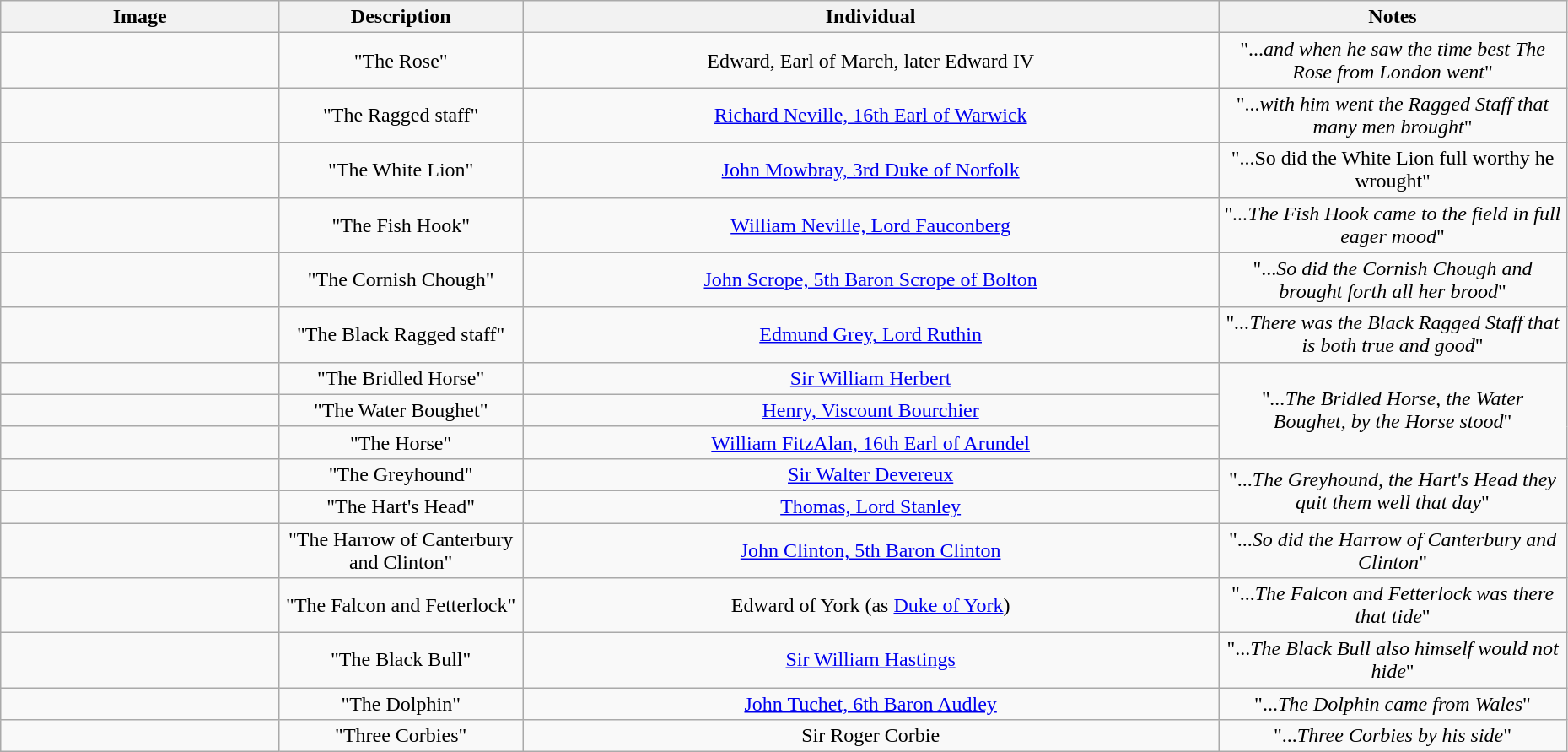<table width=98% class="wikitable">
<tr>
<th width=8%>Image</th>
<th width=7%>Description</th>
<th width= 20%>Individual</th>
<th width=10%>Notes</th>
</tr>
<tr>
<td align="center"></td>
<td align="center">"The Rose"</td>
<td align="center">Edward, Earl of March, later Edward IV</td>
<td align="center">"...<em>and when he saw the time best The Rose from London went</em>"</td>
</tr>
<tr>
<td align="center"></td>
<td align="center">"The Ragged staff"</td>
<td align="center"><a href='#'>Richard Neville, 16th Earl of Warwick</a></td>
<td align="center">"...<em>with him went the Ragged Staff that many men brought</em>"</td>
</tr>
<tr>
<td align="center"></td>
<td align="center">"The White Lion"</td>
<td align="center"><a href='#'>John Mowbray, 3rd Duke of Norfolk</a></td>
<td align="center">"...So did the White Lion full worthy he wrought"</td>
</tr>
<tr>
<td align="center"></td>
<td align="center">"The Fish Hook"</td>
<td align="center"><a href='#'>William Neville, Lord Fauconberg</a></td>
<td align="center">"<em>...The Fish Hook came to the field in full eager mood</em>"</td>
</tr>
<tr>
<td align="center"></td>
<td align="center">"The Cornish Chough"</td>
<td align="center"><a href='#'>John Scrope, 5th Baron Scrope of Bolton</a></td>
<td align="center">"...<em>So did the Cornish Chough and brought forth all her brood</em>"</td>
</tr>
<tr>
<td align="center"></td>
<td align="center">"The Black Ragged staff"</td>
<td align="center"><a href='#'>Edmund Grey, Lord Ruthin</a></td>
<td align="center">"<em>...There was the Black Ragged Staff that is both true and good</em>"</td>
</tr>
<tr>
<td align="center"></td>
<td align="center">"The Bridled Horse"</td>
<td align="center"><a href='#'>Sir William Herbert</a></td>
<td rowspan="3" align="center">"<em>...The Bridled Horse, the Water Boughet, by the Horse stood</em>"</td>
</tr>
<tr>
<td align="center"></td>
<td align="center">"The Water Boughet"</td>
<td align="center"><a href='#'>Henry, Viscount Bourchier</a></td>
</tr>
<tr>
<td align="center"></td>
<td align="center">"The Horse"</td>
<td align="center"><a href='#'>William FitzAlan, 16th Earl of Arundel</a></td>
</tr>
<tr>
<td align="center"></td>
<td align="center">"The Greyhound"</td>
<td align="center"><a href='#'>Sir Walter Devereux</a></td>
<td rowspan="2" align="center">"...<em>The Greyhound, the Hart's Head they quit them well that day</em>"</td>
</tr>
<tr>
<td align="center"></td>
<td align="center">"The Hart's Head"</td>
<td align="center"><a href='#'>Thomas, Lord Stanley</a></td>
</tr>
<tr>
<td align="center"></td>
<td align="center">"The Harrow of Canterbury and Clinton"</td>
<td align="center"><a href='#'>John Clinton, 5th Baron Clinton</a></td>
<td align="center">"...<em>So did the Harrow of Canterbury and Clinton</em>"</td>
</tr>
<tr>
<td align="center"></td>
<td align="center">"The Falcon and Fetterlock"</td>
<td align="center">Edward of York (as <a href='#'>Duke of York</a>)</td>
<td align="center">"...<em>The Falcon and Fetterlock was there that tide</em>"</td>
</tr>
<tr>
<td align="center"></td>
<td align="center">"The Black Bull"</td>
<td align="center"><a href='#'>Sir William Hastings</a></td>
<td align="center">"...<em>The Black Bull also himself would not hide</em>"</td>
</tr>
<tr>
<td align="center"></td>
<td align="center">"The Dolphin"</td>
<td align="center"><a href='#'>John Tuchet, 6th Baron Audley</a></td>
<td align="center">"...<em>The Dolphin came from Wales</em>"</td>
</tr>
<tr>
<td align="center"></td>
<td align="center">"Three Corbies"</td>
<td align="center">Sir Roger Corbie</td>
<td align="center">"...<em>Three Corbies by his side</em>"</td>
</tr>
</table>
